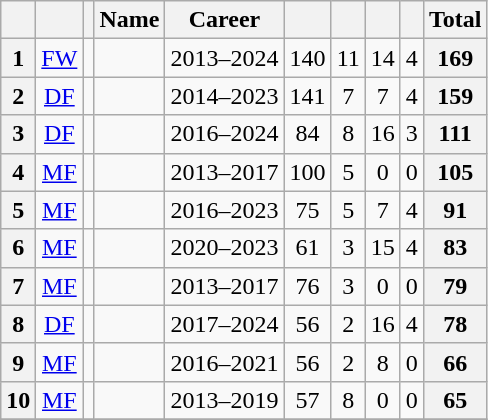<table class="wikitable sortable" style="text-align:center;">
<tr>
<th scope="col"></th>
<th scope="col"></th>
<th scope="col"></th>
<th scope="col">Name</th>
<th scope="col">Career</th>
<th scope="col"></th>
<th scope="col"></th>
<th scope="col"></th>
<th scope="col"></th>
<th scope="col">Total</th>
</tr>
<tr>
<th scope="row">1</th>
<td><a href='#'>FW</a></td>
<td></td>
<td></td>
<td>2013–2024</td>
<td>140</td>
<td>11</td>
<td>14</td>
<td>4</td>
<th>169</th>
</tr>
<tr>
<th scope="row">2</th>
<td><a href='#'>DF</a></td>
<td></td>
<td></td>
<td>2014–2023</td>
<td>141</td>
<td>7</td>
<td>7</td>
<td>4</td>
<th>159</th>
</tr>
<tr>
<th scope="row">3</th>
<td><a href='#'>DF</a></td>
<td></td>
<td></td>
<td>2016–2024</td>
<td>84</td>
<td>8</td>
<td>16</td>
<td>3</td>
<th>111</th>
</tr>
<tr>
<th scope="row">4</th>
<td><a href='#'>MF</a></td>
<td></td>
<td></td>
<td>2013–2017</td>
<td>100</td>
<td>5</td>
<td>0</td>
<td>0</td>
<th>105</th>
</tr>
<tr>
<th scope="row">5</th>
<td><a href='#'>MF</a></td>
<td></td>
<td></td>
<td>2016–2023</td>
<td>75</td>
<td>5</td>
<td>7</td>
<td>4</td>
<th>91</th>
</tr>
<tr>
<th scope="row">6</th>
<td><a href='#'>MF</a></td>
<td></td>
<td></td>
<td>2020–2023</td>
<td>61</td>
<td>3</td>
<td>15</td>
<td>4</td>
<th>83</th>
</tr>
<tr>
<th scope="row">7</th>
<td><a href='#'>MF</a></td>
<td></td>
<td></td>
<td>2013–2017</td>
<td>76</td>
<td>3</td>
<td>0</td>
<td>0</td>
<th>79</th>
</tr>
<tr>
<th scope="row">8</th>
<td><a href='#'>DF</a></td>
<td></td>
<td></td>
<td>2017–2024</td>
<td>56</td>
<td>2</td>
<td>16</td>
<td>4</td>
<th>78</th>
</tr>
<tr>
<th scope="row">9</th>
<td><a href='#'>MF</a></td>
<td></td>
<td></td>
<td>2016–2021</td>
<td>56</td>
<td>2</td>
<td>8</td>
<td>0</td>
<th>66</th>
</tr>
<tr>
<th scope="row">10</th>
<td><a href='#'>MF</a></td>
<td></td>
<td></td>
<td>2013–2019</td>
<td>57</td>
<td>8</td>
<td>0</td>
<td>0</td>
<th>65</th>
</tr>
<tr>
</tr>
</table>
